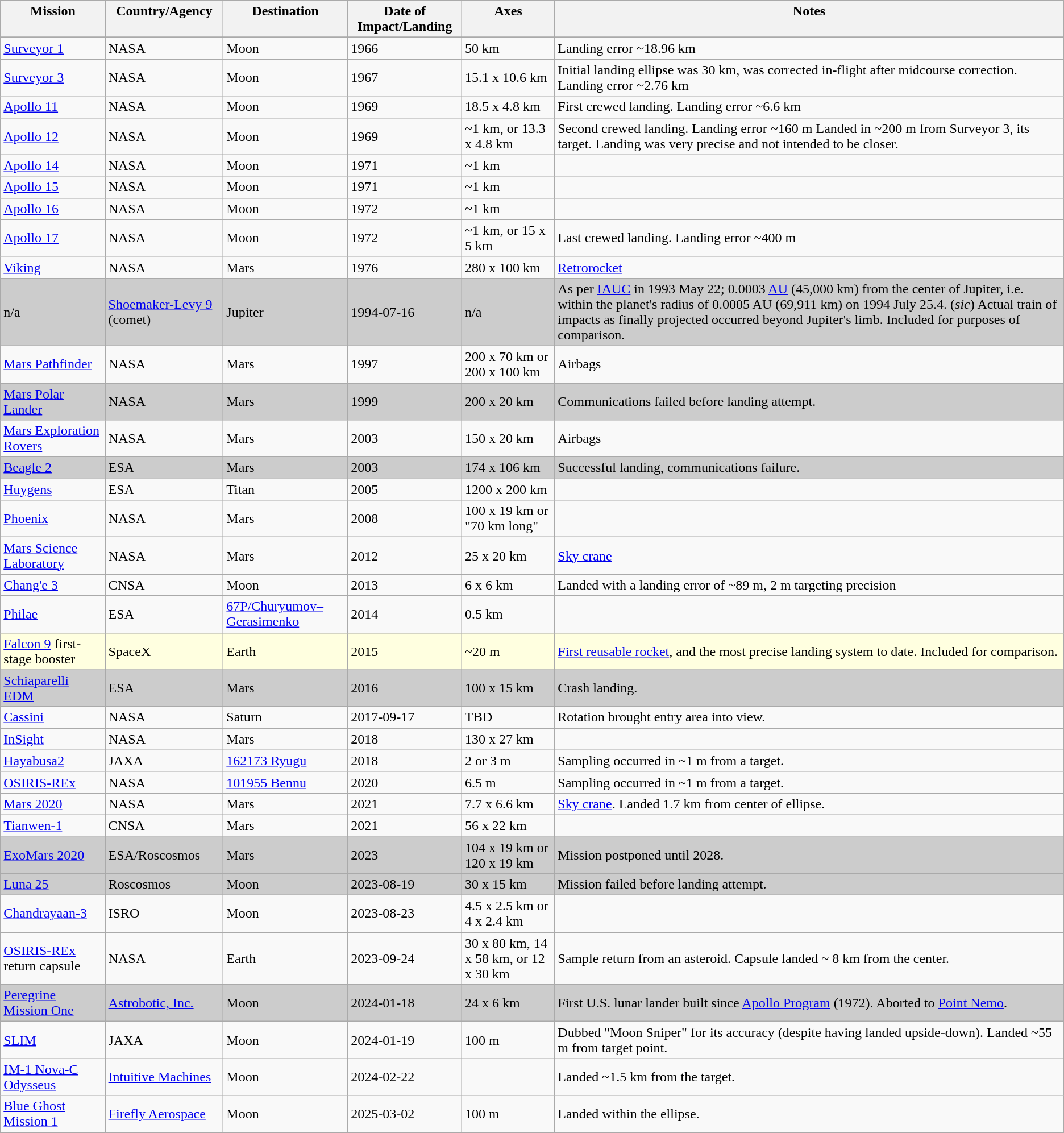<table class="wikitable">
<tr valign="top">
<th>Mission</th>
<th>Country/Agency</th>
<th>Destination</th>
<th>Date of Impact/Landing</th>
<th>Axes</th>
<th>Notes</th>
</tr>
<tr valign="top">
</tr>
<tr>
<td><a href='#'>Surveyor 1</a></td>
<td> NASA</td>
<td>Moon</td>
<td>1966</td>
<td>50 km</td>
<td>Landing error ~18.96 km</td>
</tr>
<tr>
<td><a href='#'>Surveyor 3</a></td>
<td> NASA</td>
<td>Moon</td>
<td>1967</td>
<td>15.1 x 10.6 km</td>
<td>Initial landing ellipse was 30 km, was corrected in-flight after midcourse correction. Landing error ~2.76 km</td>
</tr>
<tr>
<td><a href='#'>Apollo 11</a></td>
<td> NASA</td>
<td>Moon</td>
<td>1969</td>
<td>18.5 x 4.8 km</td>
<td>First crewed landing. Landing error ~6.6 km</td>
</tr>
<tr>
<td><a href='#'>Apollo 12</a></td>
<td> NASA</td>
<td>Moon</td>
<td>1969</td>
<td>~1 km, or 13.3 x 4.8 km</td>
<td>Second crewed landing. Landing error ~160 m Landed in ~200 m from Surveyor 3, its target. Landing was very precise and not intended to be closer.</td>
</tr>
<tr>
<td><a href='#'>Apollo 14</a></td>
<td> NASA</td>
<td>Moon</td>
<td>1971</td>
<td>~1 km</td>
<td></td>
</tr>
<tr>
<td><a href='#'>Apollo 15</a></td>
<td> NASA</td>
<td>Moon</td>
<td>1971</td>
<td>~1 km</td>
<td></td>
</tr>
<tr>
<td><a href='#'>Apollo 16</a></td>
<td> NASA</td>
<td>Moon</td>
<td>1972</td>
<td>~1 km</td>
<td></td>
</tr>
<tr>
<td><a href='#'>Apollo 17</a></td>
<td> NASA</td>
<td>Moon</td>
<td>1972</td>
<td>~1 km, or 15 x 5 km</td>
<td>Last crewed landing. Landing error ~400 m</td>
</tr>
<tr>
<td><a href='#'>Viking</a></td>
<td> NASA</td>
<td>Mars</td>
<td>1976</td>
<td>280 x 100 km</td>
<td><a href='#'>Retrorocket</a></td>
</tr>
<tr style="background: #CCCCCC;">
<td>n/a</td>
<td><a href='#'>Shoemaker-Levy 9</a> (comet)</td>
<td>Jupiter</td>
<td>1994-07-16</td>
<td>n/a</td>
<td>As per <a href='#'>IAUC</a> in 1993 May 22;  0.0003 <a href='#'>AU</a> (45,000 km) from the center of Jupiter, i.e. within the planet's radius of 0.0005 AU (69,911 km) on 1994 July 25.4. (<em>sic</em>) Actual train of impacts as finally projected occurred beyond Jupiter's limb.   Included for purposes of comparison.</td>
</tr>
<tr>
<td><a href='#'>Mars Pathfinder</a></td>
<td> NASA</td>
<td>Mars</td>
<td>1997</td>
<td>200 x 70 km or 200 x 100 km</td>
<td>Airbags</td>
</tr>
<tr style="background: #CCCCCC;">
<td><a href='#'>Mars Polar Lander</a></td>
<td> NASA</td>
<td>Mars</td>
<td>1999</td>
<td>200 x 20 km</td>
<td>Communications failed before landing attempt.</td>
</tr>
<tr>
<td><a href='#'>Mars Exploration Rovers</a></td>
<td> NASA</td>
<td>Mars</td>
<td>2003</td>
<td>150 x 20 km</td>
<td>Airbags</td>
</tr>
<tr style="background: #CCCCCC;">
<td><a href='#'>Beagle 2</a></td>
<td> ESA</td>
<td>Mars</td>
<td>2003</td>
<td>174 x 106 km</td>
<td>Successful landing, communications failure.</td>
</tr>
<tr>
<td><a href='#'>Huygens</a></td>
<td> ESA</td>
<td>Titan</td>
<td>2005</td>
<td>1200 x 200 km</td>
<td></td>
</tr>
<tr>
<td><a href='#'>Phoenix</a></td>
<td> NASA</td>
<td>Mars</td>
<td>2008</td>
<td>100 x 19 km or "70 km long"</td>
<td></td>
</tr>
<tr>
<td><a href='#'>Mars Science Laboratory</a></td>
<td> NASA</td>
<td>Mars</td>
<td>2012</td>
<td>25 x 20 km</td>
<td><a href='#'>Sky crane</a></td>
</tr>
<tr>
<td><a href='#'>Chang'e 3</a></td>
<td> CNSA</td>
<td>Moon</td>
<td>2013</td>
<td>6 x 6 km</td>
<td>Landed with a landing error of ~89 m, 2 m targeting precision</td>
</tr>
<tr>
<td><a href='#'>Philae</a></td>
<td> ESA</td>
<td><a href='#'>67P/Churyumov–Gerasimenko</a></td>
<td>2014</td>
<td>0.5 km</td>
<td></td>
</tr>
<tr style="background: #FFFFE0;">
<td><a href='#'>Falcon 9</a> first-stage booster</td>
<td> SpaceX</td>
<td>Earth</td>
<td>2015</td>
<td>~20 m</td>
<td><a href='#'>First reusable rocket</a>, and the most precise landing system to date. Included for comparison.</td>
</tr>
<tr style="background: #CCCCCC;">
<td><a href='#'>Schiaparelli EDM</a></td>
<td> ESA</td>
<td>Mars</td>
<td>2016</td>
<td>100 x 15 km</td>
<td>Crash landing.</td>
</tr>
<tr>
<td><a href='#'>Cassini</a></td>
<td> NASA</td>
<td>Saturn</td>
<td>2017-09-17</td>
<td>TBD</td>
<td>Rotation brought entry area into view.</td>
</tr>
<tr>
<td><a href='#'>InSight</a></td>
<td> NASA</td>
<td>Mars</td>
<td>2018</td>
<td>130 x 27 km</td>
<td></td>
</tr>
<tr>
<td><a href='#'>Hayabusa2</a></td>
<td> JAXA</td>
<td><a href='#'>162173 Ryugu</a></td>
<td>2018</td>
<td>2 or 3 m</td>
<td>Sampling occurred in ~1 m from a target.</td>
</tr>
<tr>
<td><a href='#'>OSIRIS-REx</a></td>
<td> NASA</td>
<td><a href='#'>101955 Bennu</a></td>
<td>2020</td>
<td>6.5 m</td>
<td>Sampling occurred in ~1 m from a target.</td>
</tr>
<tr>
<td><a href='#'>Mars 2020</a></td>
<td> NASA</td>
<td>Mars</td>
<td>2021</td>
<td>7.7 x 6.6 km</td>
<td><a href='#'>Sky crane</a>. Landed 1.7 km from center of ellipse.</td>
</tr>
<tr>
<td><a href='#'>Tianwen-1</a></td>
<td> CNSA</td>
<td>Mars</td>
<td>2021</td>
<td>56 x 22 km</td>
<td></td>
</tr>
<tr style="background: #CCCCCC;">
<td><a href='#'>ExoMars 2020</a></td>
<td> ESA/Roscosmos</td>
<td>Mars</td>
<td>2023</td>
<td>104 x 19 km or 120 x 19 km</td>
<td>Mission postponed until 2028.</td>
</tr>
<tr style="background: #CCCCCC;">
<td><a href='#'>Luna 25</a></td>
<td> Roscosmos</td>
<td>Moon</td>
<td>2023-08-19</td>
<td>30 x 15 km</td>
<td>Mission failed before landing attempt.</td>
</tr>
<tr>
<td><a href='#'>Chandrayaan-3</a></td>
<td> ISRO</td>
<td>Moon</td>
<td>2023-08-23</td>
<td>4.5 x 2.5 km or 4 x 2.4 km</td>
<td></td>
</tr>
<tr>
<td><a href='#'>OSIRIS-REx</a> return capsule</td>
<td> NASA</td>
<td>Earth</td>
<td>2023-09-24</td>
<td>30 x 80 km, 14 x 58 km, or 12 x 30 km</td>
<td>Sample return from an asteroid. Capsule landed ~ 8 km from the center.</td>
</tr>
<tr style="background: #CCCCCC;">
<td><a href='#'>Peregrine Mission One</a></td>
<td> <a href='#'>Astrobotic, Inc.</a></td>
<td>Moon</td>
<td>2024-01-18</td>
<td>24 x 6 km</td>
<td>First U.S. lunar lander built since <a href='#'>Apollo Program</a> (1972). Aborted to <a href='#'>Point Nemo</a>.</td>
</tr>
<tr>
<td><a href='#'>SLIM</a></td>
<td> JAXA</td>
<td>Moon</td>
<td>2024-01-19</td>
<td>100 m</td>
<td>Dubbed "Moon Sniper" for its accuracy (despite having landed upside-down). Landed ~55 m from target point.</td>
</tr>
<tr>
<td><a href='#'>IM-1 Nova-C Odysseus</a></td>
<td> <a href='#'>Intuitive Machines</a></td>
<td>Moon</td>
<td>2024-02-22</td>
<td></td>
<td>Landed ~1.5 km from the target.</td>
</tr>
<tr>
<td><a href='#'>Blue Ghost Mission 1</a></td>
<td> <a href='#'>Firefly Aerospace</a></td>
<td>Moon</td>
<td>2025-03-02</td>
<td>100 m</td>
<td>Landed within the ellipse.</td>
</tr>
</table>
